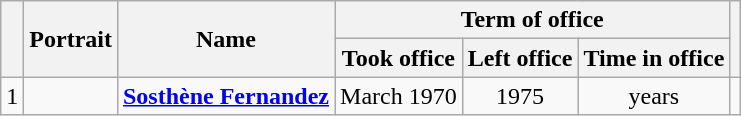<table class="wikitable" style="text-align:center">
<tr>
<th rowspan=2></th>
<th rowspan=2>Portrait</th>
<th rowspan=2>Name<br></th>
<th colspan=3>Term of office</th>
<th rowspan=2></th>
</tr>
<tr>
<th>Took office</th>
<th>Left office</th>
<th>Time in office</th>
</tr>
<tr>
<td>1</td>
<td></td>
<td><strong><a href='#'>Sosthène Fernandez</a></strong><br></td>
<td>March 1970</td>
<td>1975</td>
<td> years</td>
<td></td>
</tr>
</table>
